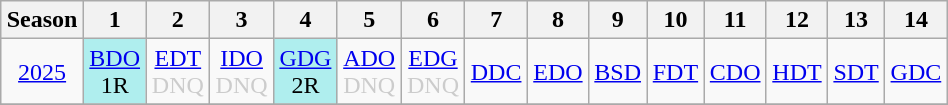<table class="wikitable" style="width:50%; margin:0">
<tr>
<th>Season</th>
<th>1</th>
<th>2</th>
<th>3</th>
<th>4</th>
<th>5</th>
<th>6</th>
<th>7</th>
<th>8</th>
<th>9</th>
<th>10</th>
<th>11</th>
<th>12</th>
<th>13</th>
<th>14</th>
</tr>
<tr>
<td style="text-align:center;"background:#efefef;"><a href='#'>2025</a></td>
<td style="text-align:center; background:#afeeee;"><a href='#'>BDO</a><br>1R</td>
<td style="text-align:center; color:#ccc;"><a href='#'>EDT</a><br>DNQ</td>
<td style="text-align:center; color:#ccc;"><a href='#'>IDO</a><br>DNQ</td>
<td style="text-align:center; background:#afeeee;"><a href='#'>GDG</a><br>2R</td>
<td style="text-align:center; color:#ccc;"><a href='#'>ADO</a><br>DNQ</td>
<td style="text-align:center; color:#ccc;"><a href='#'>EDG</a><br>DNQ</td>
<td style="text-align:center; color:#ccc;"><a href='#'>DDC</a><br></td>
<td style="text-align:center; color:#ccc;"><a href='#'>EDO</a><br></td>
<td style="text-align:center; color:#ccc;"><a href='#'>BSD</a><br></td>
<td style="text-align:center; color:#ccc;"><a href='#'>FDT</a><br></td>
<td style="text-align:center; color:#ccc;"><a href='#'>CDO</a><br></td>
<td style="text-align:center; color:#ccc;"><a href='#'>HDT</a><br></td>
<td style="text-align:center; color:#ccc;"><a href='#'>SDT</a><br></td>
<td style="text-align:center; color:#ccc;"><a href='#'>GDC</a><br></td>
</tr>
<tr>
</tr>
</table>
